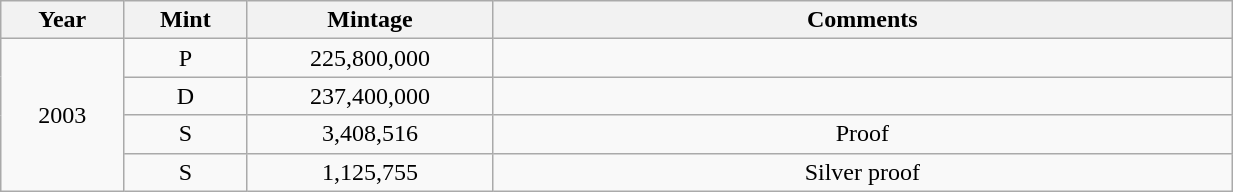<table class="wikitable sortable" style="min-width:65%; text-align:center;">
<tr>
<th width="10%">Year</th>
<th width="10%">Mint</th>
<th width="20%">Mintage</th>
<th width="60%">Comments</th>
</tr>
<tr>
<td rowspan="4">2003</td>
<td>P</td>
<td>225,800,000</td>
<td></td>
</tr>
<tr>
<td>D</td>
<td>237,400,000</td>
<td></td>
</tr>
<tr>
<td>S</td>
<td>3,408,516</td>
<td>Proof</td>
</tr>
<tr>
<td>S</td>
<td>1,125,755</td>
<td>Silver proof</td>
</tr>
</table>
